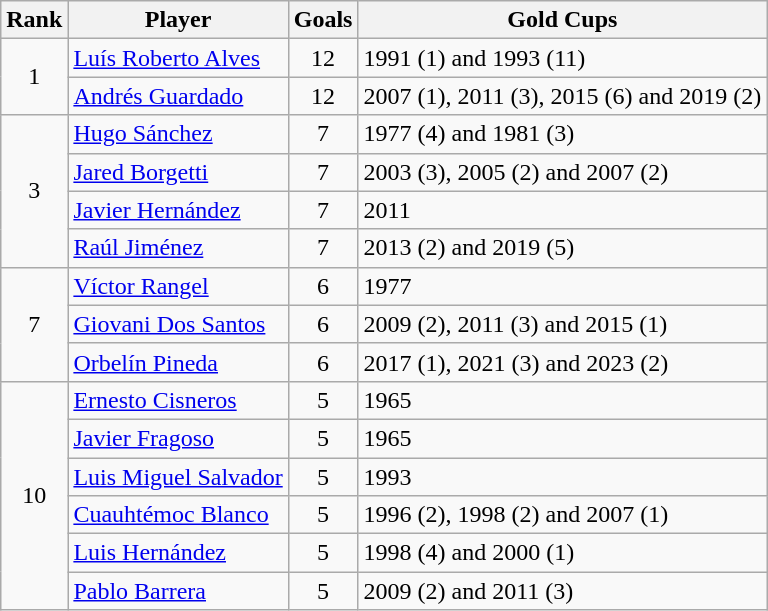<table class="wikitable" style="text-align: left;">
<tr>
<th>Rank</th>
<th>Player</th>
<th>Goals</th>
<th>Gold Cups</th>
</tr>
<tr>
<td rowspan=2 align=center>1</td>
<td><a href='#'>Luís Roberto Alves</a></td>
<td align=center>12</td>
<td>1991 (1) and 1993 (11)</td>
</tr>
<tr>
<td><a href='#'>Andrés Guardado</a></td>
<td align=center>12</td>
<td>2007 (1), 2011 (3), 2015 (6) and 2019 (2)</td>
</tr>
<tr>
<td rowspan=4 align=center>3</td>
<td><a href='#'>Hugo Sánchez</a></td>
<td align=center>7</td>
<td>1977 (4) and 1981 (3)</td>
</tr>
<tr>
<td><a href='#'>Jared Borgetti</a></td>
<td align=center>7</td>
<td>2003 (3), 2005 (2) and 2007 (2)</td>
</tr>
<tr>
<td><a href='#'>Javier Hernández</a></td>
<td align=center>7</td>
<td>2011</td>
</tr>
<tr>
<td><a href='#'>Raúl Jiménez</a></td>
<td align=center>7</td>
<td>2013 (2) and 2019 (5)</td>
</tr>
<tr>
<td rowspan=3 align=center>7</td>
<td><a href='#'>Víctor Rangel</a></td>
<td align=center>6</td>
<td>1977</td>
</tr>
<tr>
<td><a href='#'>Giovani Dos Santos</a></td>
<td align=center>6</td>
<td>2009 (2), 2011 (3) and 2015 (1)</td>
</tr>
<tr>
<td><a href='#'>Orbelín Pineda</a></td>
<td align=center>6</td>
<td>2017 (1), 2021 (3) and 2023 (2)</td>
</tr>
<tr>
<td rowspan=6 align=center>10</td>
<td><a href='#'>Ernesto Cisneros</a></td>
<td align=center>5</td>
<td>1965</td>
</tr>
<tr>
<td><a href='#'>Javier Fragoso</a></td>
<td align=center>5</td>
<td>1965</td>
</tr>
<tr>
<td><a href='#'>Luis Miguel Salvador</a></td>
<td align=center>5</td>
<td>1993</td>
</tr>
<tr>
<td><a href='#'>Cuauhtémoc Blanco</a></td>
<td align=center>5</td>
<td>1996 (2), 1998 (2) and 2007 (1)</td>
</tr>
<tr>
<td><a href='#'>Luis Hernández</a></td>
<td align=center>5</td>
<td>1998 (4) and 2000 (1)</td>
</tr>
<tr>
<td><a href='#'>Pablo Barrera</a></td>
<td align=center>5</td>
<td>2009 (2) and 2011 (3)</td>
</tr>
</table>
